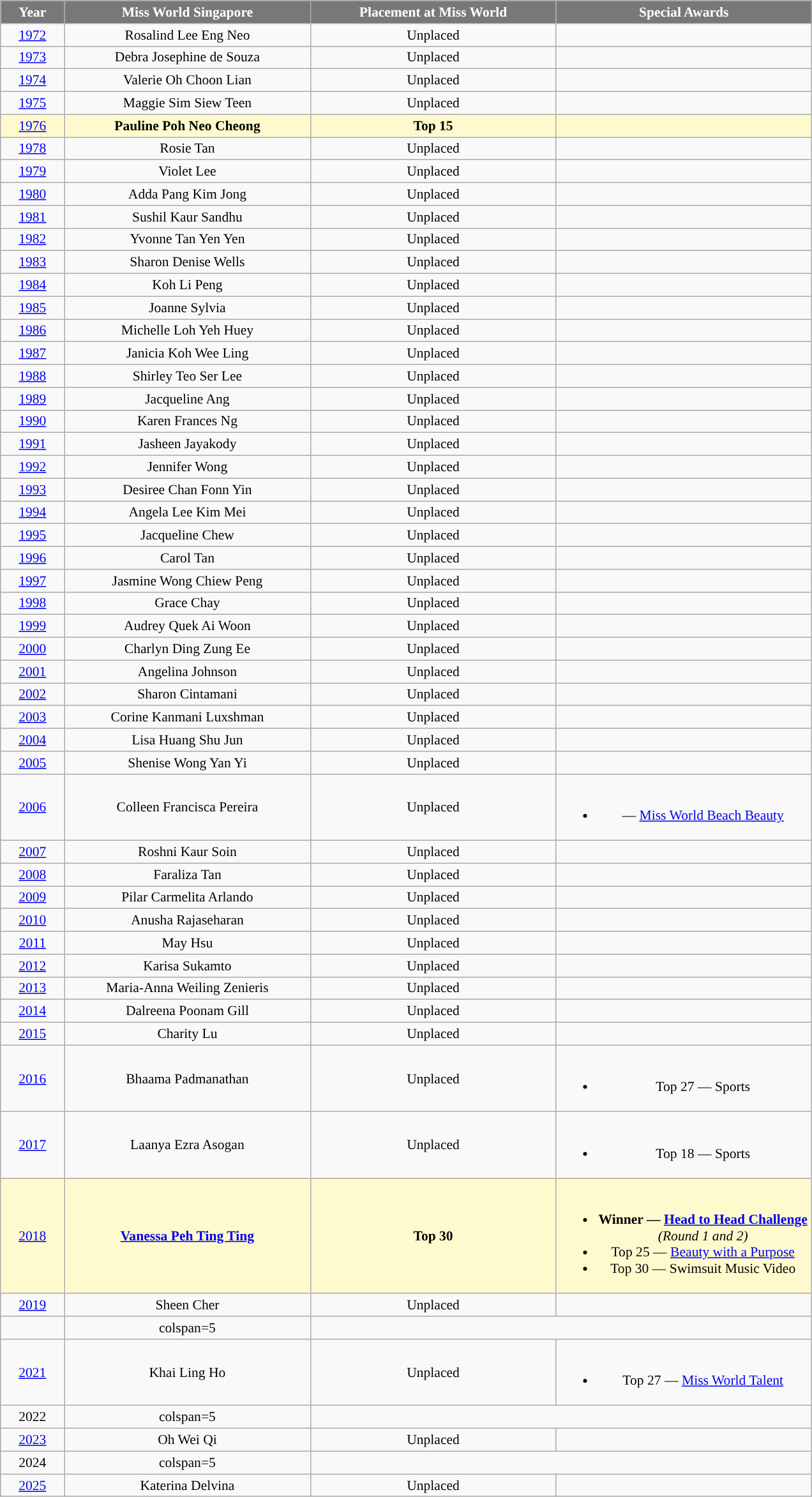<table class="wikitable" style="font-size: 90%; text-align:center">
<tr>
<th width="60" style="background-color:#787878;color:#FFFFFF;">Year</th>
<th width="250" style="background-color:#787878;color:#FFFFFF;">Miss World Singapore</th>
<th width="250" style="background-color:#787878;color:#FFFFFF;">Placement at Miss World</th>
<th width="260" style="background-color:#787878;color:#FFFFFF;">Special Awards</th>
</tr>
<tr>
<td><a href='#'>1972</a></td>
<td>Rosalind Lee Eng Neo</td>
<td>Unplaced</td>
<td></td>
</tr>
<tr>
<td><a href='#'>1973</a></td>
<td>Debra Josephine de Souza</td>
<td>Unplaced</td>
<td></td>
</tr>
<tr>
<td><a href='#'>1974</a></td>
<td>Valerie Oh Choon Lian</td>
<td>Unplaced</td>
<td></td>
</tr>
<tr>
<td><a href='#'>1975</a></td>
<td>Maggie Sim Siew Teen</td>
<td>Unplaced</td>
<td></td>
</tr>
<tr style="background-color:#FFFACD;">
<td><a href='#'>1976</a></td>
<td><strong>Pauline Poh Neo Cheong</strong></td>
<td><strong>Top 15</strong></td>
<td></td>
</tr>
<tr>
<td><a href='#'>1978</a></td>
<td>Rosie Tan</td>
<td>Unplaced</td>
<td></td>
</tr>
<tr>
<td><a href='#'>1979</a></td>
<td>Violet Lee</td>
<td>Unplaced</td>
<td></td>
</tr>
<tr>
<td><a href='#'>1980</a></td>
<td>Adda Pang Kim Jong</td>
<td>Unplaced</td>
<td></td>
</tr>
<tr>
<td><a href='#'>1981</a></td>
<td>Sushil Kaur Sandhu</td>
<td>Unplaced</td>
<td></td>
</tr>
<tr>
<td><a href='#'>1982</a></td>
<td>Yvonne Tan Yen Yen</td>
<td>Unplaced</td>
<td></td>
</tr>
<tr>
<td><a href='#'>1983</a></td>
<td>Sharon Denise Wells</td>
<td>Unplaced</td>
<td></td>
</tr>
<tr>
<td><a href='#'>1984</a></td>
<td>Koh Li Peng</td>
<td>Unplaced</td>
<td></td>
</tr>
<tr>
<td><a href='#'>1985</a></td>
<td>Joanne Sylvia</td>
<td>Unplaced</td>
<td></td>
</tr>
<tr>
<td><a href='#'>1986</a></td>
<td>Michelle Loh Yeh Huey</td>
<td>Unplaced</td>
<td></td>
</tr>
<tr>
<td><a href='#'>1987</a></td>
<td>Janicia Koh Wee Ling</td>
<td>Unplaced</td>
<td></td>
</tr>
<tr>
<td><a href='#'>1988</a></td>
<td>Shirley Teo Ser Lee</td>
<td>Unplaced</td>
<td></td>
</tr>
<tr>
<td><a href='#'>1989</a></td>
<td>Jacqueline Ang</td>
<td>Unplaced</td>
<td></td>
</tr>
<tr>
<td><a href='#'>1990</a></td>
<td>Karen Frances Ng</td>
<td>Unplaced</td>
<td></td>
</tr>
<tr>
<td><a href='#'>1991</a></td>
<td>Jasheen Jayakody</td>
<td>Unplaced</td>
<td></td>
</tr>
<tr>
<td><a href='#'>1992</a></td>
<td>Jennifer Wong</td>
<td>Unplaced</td>
<td></td>
</tr>
<tr>
<td><a href='#'>1993</a></td>
<td>Desiree Chan Fonn Yin</td>
<td>Unplaced</td>
<td></td>
</tr>
<tr>
<td><a href='#'>1994</a></td>
<td>Angela Lee Kim Mei</td>
<td>Unplaced</td>
<td></td>
</tr>
<tr>
<td><a href='#'>1995</a></td>
<td>Jacqueline Chew</td>
<td>Unplaced</td>
<td></td>
</tr>
<tr>
<td><a href='#'>1996</a></td>
<td>Carol Tan</td>
<td>Unplaced</td>
<td></td>
</tr>
<tr>
<td><a href='#'>1997</a></td>
<td>Jasmine Wong Chiew Peng</td>
<td>Unplaced</td>
<td></td>
</tr>
<tr>
<td><a href='#'>1998</a></td>
<td>Grace Chay</td>
<td>Unplaced</td>
<td></td>
</tr>
<tr>
<td><a href='#'>1999</a></td>
<td>Audrey Quek Ai Woon</td>
<td>Unplaced</td>
<td></td>
</tr>
<tr>
<td><a href='#'>2000</a></td>
<td>Charlyn Ding Zung Ee</td>
<td>Unplaced</td>
<td></td>
</tr>
<tr>
<td><a href='#'>2001</a></td>
<td>Angelina Johnson</td>
<td>Unplaced</td>
<td></td>
</tr>
<tr>
<td><a href='#'>2002</a></td>
<td>Sharon Cintamani</td>
<td>Unplaced</td>
<td></td>
</tr>
<tr>
<td><a href='#'>2003</a></td>
<td>Corine Kanmani Luxshman</td>
<td>Unplaced</td>
<td></td>
</tr>
<tr>
<td><a href='#'>2004</a></td>
<td>Lisa Huang Shu Jun</td>
<td>Unplaced</td>
<td></td>
</tr>
<tr>
<td><a href='#'>2005</a></td>
<td>Shenise Wong Yan Yi</td>
<td>Unplaced</td>
<td></td>
</tr>
<tr>
<td><a href='#'>2006</a></td>
<td>Colleen Francisca Pereira</td>
<td>Unplaced</td>
<td><br><ul><li> — <a href='#'>Miss World Beach Beauty</a></li></ul></td>
</tr>
<tr>
<td><a href='#'>2007</a></td>
<td>Roshni Kaur Soin</td>
<td>Unplaced</td>
<td></td>
</tr>
<tr>
<td><a href='#'>2008</a></td>
<td>Faraliza Tan</td>
<td>Unplaced</td>
<td></td>
</tr>
<tr>
<td><a href='#'>2009</a></td>
<td>Pilar Carmelita Arlando</td>
<td>Unplaced</td>
<td></td>
</tr>
<tr>
<td><a href='#'>2010</a></td>
<td>Anusha Rajaseharan</td>
<td>Unplaced</td>
<td></td>
</tr>
<tr>
<td><a href='#'>2011</a></td>
<td>May Hsu</td>
<td>Unplaced</td>
<td></td>
</tr>
<tr>
<td><a href='#'>2012</a></td>
<td>Karisa Sukamto</td>
<td>Unplaced</td>
<td></td>
</tr>
<tr>
<td><a href='#'>2013</a></td>
<td>Maria-Anna Weiling Zenieris</td>
<td>Unplaced</td>
<td></td>
</tr>
<tr>
<td><a href='#'>2014</a></td>
<td>Dalreena Poonam Gill</td>
<td>Unplaced</td>
<td></td>
</tr>
<tr>
<td><a href='#'>2015</a></td>
<td>Charity Lu</td>
<td>Unplaced</td>
<td></td>
</tr>
<tr>
<td><a href='#'>2016</a></td>
<td>Bhaama Padmanathan</td>
<td>Unplaced</td>
<td><br><ul><li>Top 27 — Sports</li></ul></td>
</tr>
<tr>
<td><a href='#'>2017</a></td>
<td>Laanya Ezra Asogan</td>
<td>Unplaced</td>
<td><br><ul><li>Top 18 — Sports</li></ul></td>
</tr>
<tr style="background-color:#FFFACD;">
<td><a href='#'>2018</a></td>
<td><strong><a href='#'>Vanessa Peh Ting Ting</a></strong></td>
<td><strong>Top 30</strong></td>
<td><br><ul><li><strong>Winner — <a href='#'>Head to Head Challenge</a></strong> <em>(Round 1 and 2)</em></li><li>Top 25 — <a href='#'>Beauty with a Purpose</a></li><li>Top 30 — Swimsuit Music Video</li></ul></td>
</tr>
<tr>
<td><a href='#'>2019</a></td>
<td>Sheen Cher</td>
<td>Unplaced</td>
<td></td>
</tr>
<tr>
<td></td>
<td>colspan=5 </td>
</tr>
<tr>
<td><a href='#'>2021</a></td>
<td>Khai Ling Ho</td>
<td>Unplaced</td>
<td><br><ul><li>Top 27 — <a href='#'>Miss World Talent</a></li></ul></td>
</tr>
<tr>
<td>2022</td>
<td>colspan=5 </td>
</tr>
<tr>
<td><a href='#'>2023</a></td>
<td>Oh Wei Qi</td>
<td>Unplaced</td>
<td></td>
</tr>
<tr>
<td>2024</td>
<td>colspan=5 </td>
</tr>
<tr>
<td><a href='#'>2025</a></td>
<td>Katerina Delvina</td>
<td>Unplaced</td>
<td></td>
</tr>
</table>
